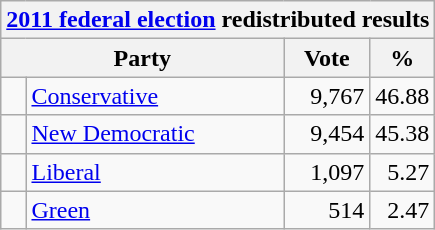<table class="wikitable">
<tr>
<th colspan="4"><a href='#'>2011 federal election</a> redistributed results</th>
</tr>
<tr>
<th bgcolor="#DDDDFF" width="130px" colspan="2">Party</th>
<th bgcolor="#DDDDFF" width="50px">Vote</th>
<th bgcolor="#DDDDFF" width="30px">%</th>
</tr>
<tr>
<td> </td>
<td><a href='#'>Conservative</a></td>
<td align=right>9,767</td>
<td align=right>46.88</td>
</tr>
<tr>
<td> </td>
<td><a href='#'>New Democratic</a></td>
<td align=right>9,454</td>
<td align=right>45.38</td>
</tr>
<tr>
<td> </td>
<td><a href='#'>Liberal</a></td>
<td align=right>1,097</td>
<td align=right>5.27</td>
</tr>
<tr>
<td> </td>
<td><a href='#'>Green</a></td>
<td align=right>514</td>
<td align=right>2.47</td>
</tr>
</table>
